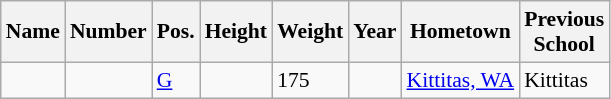<table class="wikitable sortable" style="font-size:90%;" border="1">
<tr>
<th>Name</th>
<th>Number</th>
<th>Pos.</th>
<th>Height</th>
<th>Weight</th>
<th>Year</th>
<th>Hometown</th>
<th ! class="unsortable">Previous<br>School</th>
</tr>
<tr>
<td></td>
<td></td>
<td><a href='#'>G</a></td>
<td></td>
<td>175</td>
<td></td>
<td><a href='#'>Kittitas, WA</a></td>
<td>Kittitas</td>
</tr>
</table>
